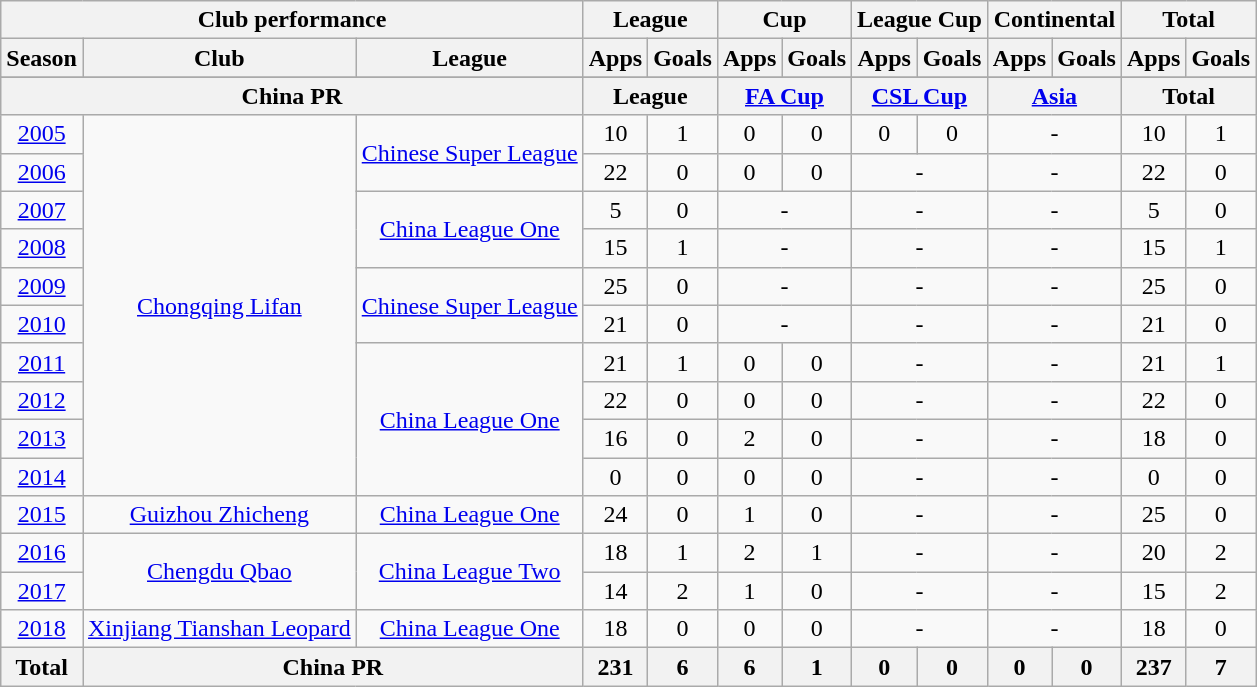<table class="wikitable" style="text-align:center">
<tr>
<th colspan=3>Club performance</th>
<th colspan=2>League</th>
<th colspan=2>Cup</th>
<th colspan=2>League Cup</th>
<th colspan=2>Continental</th>
<th colspan=2>Total</th>
</tr>
<tr>
<th>Season</th>
<th>Club</th>
<th>League</th>
<th>Apps</th>
<th>Goals</th>
<th>Apps</th>
<th>Goals</th>
<th>Apps</th>
<th>Goals</th>
<th>Apps</th>
<th>Goals</th>
<th>Apps</th>
<th>Goals</th>
</tr>
<tr>
</tr>
<tr>
<th colspan=3>China PR</th>
<th colspan=2>League</th>
<th colspan=2><a href='#'>FA Cup</a></th>
<th colspan=2><a href='#'>CSL Cup</a></th>
<th colspan=2><a href='#'>Asia</a></th>
<th colspan=2>Total</th>
</tr>
<tr>
<td><a href='#'>2005</a></td>
<td rowspan="10"><a href='#'>Chongqing Lifan</a></td>
<td rowspan="2"><a href='#'>Chinese Super League</a></td>
<td>10</td>
<td>1</td>
<td>0</td>
<td>0</td>
<td>0</td>
<td>0</td>
<td colspan="2">-</td>
<td>10</td>
<td>1</td>
</tr>
<tr>
<td><a href='#'>2006</a></td>
<td>22</td>
<td>0</td>
<td>0</td>
<td>0</td>
<td colspan="2">-</td>
<td colspan="2">-</td>
<td>22</td>
<td>0</td>
</tr>
<tr>
<td><a href='#'>2007</a></td>
<td rowspan="2"><a href='#'>China League One</a></td>
<td>5</td>
<td>0</td>
<td colspan="2">-</td>
<td colspan="2">-</td>
<td colspan="2">-</td>
<td>5</td>
<td>0</td>
</tr>
<tr>
<td><a href='#'>2008</a></td>
<td>15</td>
<td>1</td>
<td colspan="2">-</td>
<td colspan="2">-</td>
<td colspan="2">-</td>
<td>15</td>
<td>1</td>
</tr>
<tr>
<td><a href='#'>2009</a></td>
<td rowspan="2"><a href='#'>Chinese Super League</a></td>
<td>25</td>
<td>0</td>
<td colspan="2">-</td>
<td colspan="2">-</td>
<td colspan="2">-</td>
<td>25</td>
<td>0</td>
</tr>
<tr>
<td><a href='#'>2010</a></td>
<td>21</td>
<td>0</td>
<td colspan="2">-</td>
<td colspan="2">-</td>
<td colspan="2">-</td>
<td>21</td>
<td>0</td>
</tr>
<tr>
<td><a href='#'>2011</a></td>
<td rowspan="4"><a href='#'>China League One</a></td>
<td>21</td>
<td>1</td>
<td>0</td>
<td>0</td>
<td colspan="2">-</td>
<td colspan="2">-</td>
<td>21</td>
<td>1</td>
</tr>
<tr>
<td><a href='#'>2012</a></td>
<td>22</td>
<td>0</td>
<td>0</td>
<td>0</td>
<td colspan="2">-</td>
<td colspan="2">-</td>
<td>22</td>
<td>0</td>
</tr>
<tr>
<td><a href='#'>2013</a></td>
<td>16</td>
<td>0</td>
<td>2</td>
<td>0</td>
<td colspan="2">-</td>
<td colspan="2">-</td>
<td>18</td>
<td>0</td>
</tr>
<tr>
<td><a href='#'>2014</a></td>
<td>0</td>
<td>0</td>
<td>0</td>
<td>0</td>
<td colspan="2">-</td>
<td colspan="2">-</td>
<td>0</td>
<td>0</td>
</tr>
<tr>
<td><a href='#'>2015</a></td>
<td rowspan="1"><a href='#'>Guizhou Zhicheng</a></td>
<td rowspan="1"><a href='#'>China League One</a></td>
<td>24</td>
<td>0</td>
<td>1</td>
<td>0</td>
<td colspan="2">-</td>
<td colspan="2">-</td>
<td>25</td>
<td>0</td>
</tr>
<tr>
<td><a href='#'>2016</a></td>
<td rowspan="2"><a href='#'>Chengdu Qbao</a></td>
<td rowspan="2"><a href='#'>China League Two</a></td>
<td>18</td>
<td>1</td>
<td>2</td>
<td>1</td>
<td colspan="2">-</td>
<td colspan="2">-</td>
<td>20</td>
<td>2</td>
</tr>
<tr>
<td><a href='#'>2017</a></td>
<td>14</td>
<td>2</td>
<td>1</td>
<td>0</td>
<td colspan="2">-</td>
<td colspan="2">-</td>
<td>15</td>
<td>2</td>
</tr>
<tr>
<td><a href='#'>2018</a></td>
<td rowspan="1"><a href='#'>Xinjiang Tianshan Leopard</a></td>
<td rowspan="1"><a href='#'>China League One</a></td>
<td>18</td>
<td>0</td>
<td>0</td>
<td>0</td>
<td colspan="2">-</td>
<td colspan="2">-</td>
<td>18</td>
<td>0</td>
</tr>
<tr>
<th rowspan=3>Total</th>
<th colspan=2>China PR</th>
<th>231</th>
<th>6</th>
<th>6</th>
<th>1</th>
<th>0</th>
<th>0</th>
<th>0</th>
<th>0</th>
<th>237</th>
<th>7</th>
</tr>
</table>
